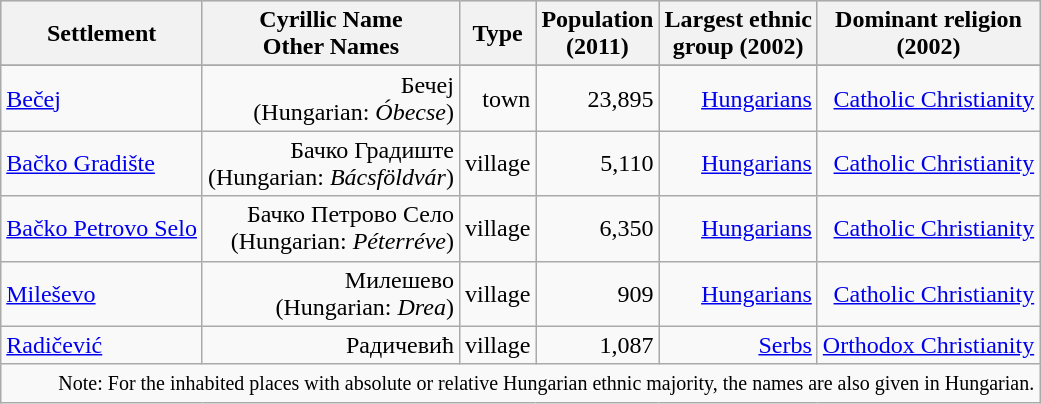<table class="wikitable" style="text-align: right;">
<tr bgcolor="#e0e0e0">
<th rowspan="1">Settlement</th>
<th colspan="1">Cyrillic Name<br>Other Names</th>
<th colspan="1">Type</th>
<th colspan="1">Population<br>(2011)</th>
<th colspan="1">Largest ethnic<br>group (2002)</th>
<th colspan="1">Dominant religion<br>(2002)</th>
</tr>
<tr bgcolor="#e0e0e0">
</tr>
<tr>
<td align="left"><a href='#'>Bečej</a></td>
<td>Бечеј<br>(Hungarian: <em>Óbecse</em>)</td>
<td>town</td>
<td>23,895</td>
<td><a href='#'>Hungarians</a></td>
<td><a href='#'>Catholic Christianity</a></td>
</tr>
<tr>
<td align="left"><a href='#'>Bačko Gradište</a></td>
<td>Бачко Градиште<br>(Hungarian: <em>Bácsföldvár</em>)</td>
<td>village</td>
<td>5,110</td>
<td><a href='#'>Hungarians</a></td>
<td><a href='#'>Catholic Christianity</a></td>
</tr>
<tr>
<td align="left"><a href='#'>Bačko Petrovo Selo</a></td>
<td>Бачко Петрово Село<br>(Hungarian: <em>Péterréve</em>)</td>
<td>village</td>
<td>6,350</td>
<td><a href='#'>Hungarians</a></td>
<td><a href='#'>Catholic Christianity</a></td>
</tr>
<tr>
<td align="left"><a href='#'>Mileševo</a></td>
<td>Милешево<br>(Hungarian: <em>Drea</em>)</td>
<td>village</td>
<td>909</td>
<td><a href='#'>Hungarians</a></td>
<td><a href='#'>Catholic Christianity</a></td>
</tr>
<tr>
<td align="left"><a href='#'>Radičević</a></td>
<td>Радичевић</td>
<td>village</td>
<td>1,087</td>
<td><a href='#'>Serbs</a></td>
<td><a href='#'>Orthodox Christianity</a></td>
</tr>
<tr>
<td colspan="19"><small>Note: For the inhabited places with absolute or relative Hungarian ethnic majority, the names are also given in Hungarian.</small></td>
</tr>
</table>
